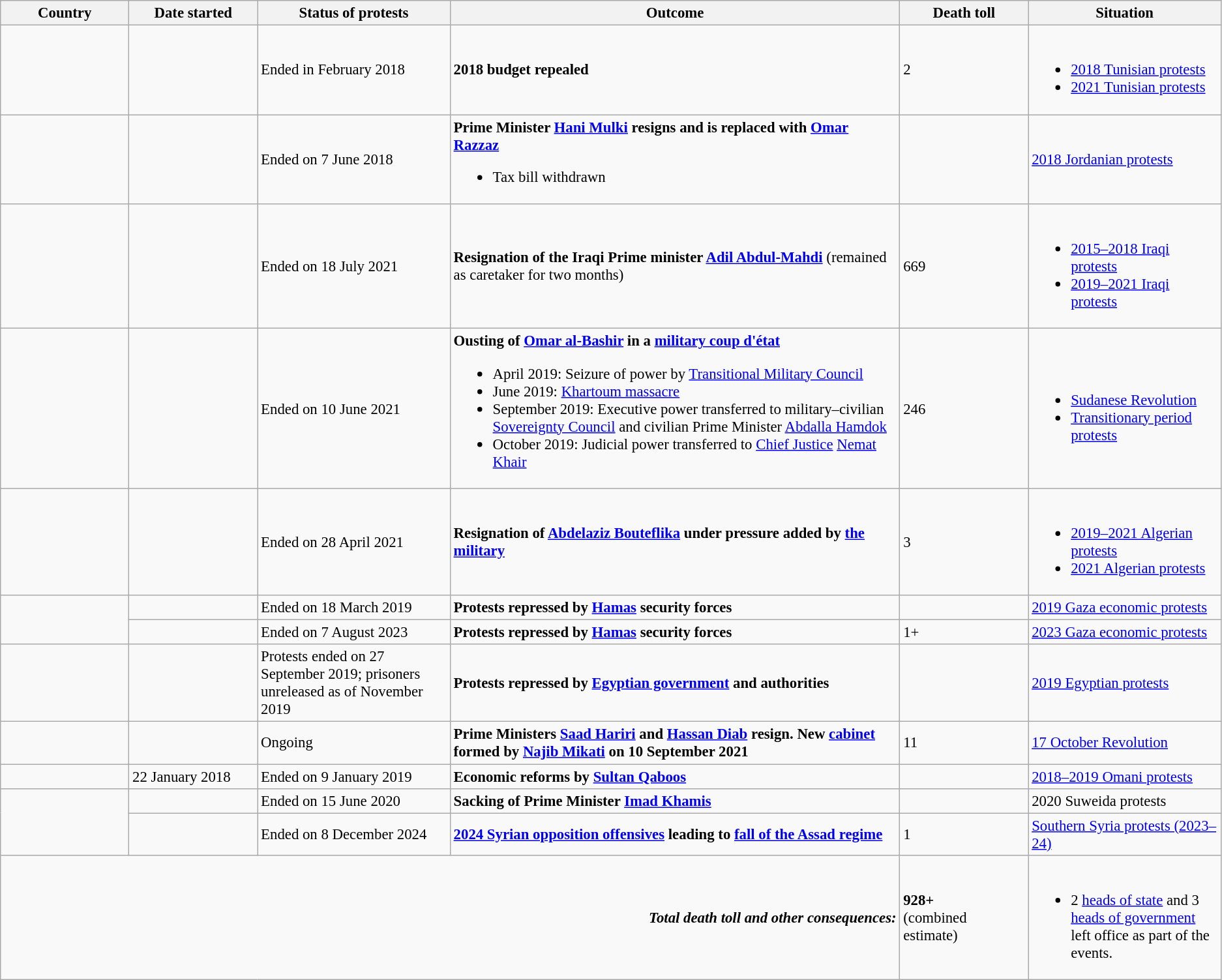<table class="wikitable sortable collapsible" style="font-size: 95%">
<tr>
<th scope="col" style="width:10%;">Country</th>
<th scope="col" style="width:10%;">Date started</th>
<th scope="col" style="width:15%;">Status of protests</th>
<th scope="col" style="width:35%;" class="unsortable">Outcome</th>
<th scope="col" style="width:10%;">Death toll</th>
<th scope="col" style="width:15%;">Situation</th>
</tr>
<tr>
<td></td>
<td></td>
<td>Ended in February 2018</td>
<td><strong>2018 budget repealed</strong></td>
<td>2</td>
<td><br><ul><li><a href='#'>2018 Tunisian protests</a></li><li><a href='#'>2021 Tunisian protests</a></li></ul></td>
</tr>
<tr>
<td></td>
<td></td>
<td>Ended on 7 June 2018</td>
<td><strong>Prime Minister <a href='#'>Hani Mulki</a> resigns and is replaced with <a href='#'>Omar Razzaz</a></strong><br><ul><li>Tax bill withdrawn</li></ul></td>
<td></td>
<td><a href='#'>2018 Jordanian protests</a></td>
</tr>
<tr>
<td></td>
<td></td>
<td>Ended on 18 July 2021</td>
<td><strong>Resignation of the Iraqi Prime minister <a href='#'>Adil Abdul-Mahdi</a></strong> (remained as caretaker for two months)</td>
<td>669</td>
<td><br><ul><li><a href='#'>2015–2018 Iraqi protests</a></li><li><a href='#'>2019–2021 Iraqi protests</a></li></ul></td>
</tr>
<tr>
<td></td>
<td></td>
<td>Ended on 10 June 2021</td>
<td><strong>Ousting of <a href='#'>Omar al-Bashir</a> in a <a href='#'>military coup d'état</a></strong><br><ul><li>April 2019: Seizure of power by <a href='#'>Transitional Military Council</a></li><li>June 2019: <a href='#'>Khartoum massacre</a></li><li>September 2019: Executive power transferred to military–civilian <a href='#'>Sovereignty Council</a> and civilian Prime Minister <a href='#'>Abdalla Hamdok</a></li><li>October 2019: Judicial power transferred to <a href='#'>Chief Justice</a> <a href='#'>Nemat Khair</a></li></ul></td>
<td>246</td>
<td><br><ul><li><a href='#'>Sudanese Revolution</a></li><li><a href='#'>Transitionary period protests</a></li></ul></td>
</tr>
<tr>
<td></td>
<td></td>
<td>Ended on 28 April 2021</td>
<td><strong>Resignation of <a href='#'>Abdelaziz Bouteflika</a> under pressure added by <a href='#'>the military</a></strong></td>
<td>3</td>
<td><br><ul><li><a href='#'>2019–2021 Algerian protests</a></li><li><a href='#'>2021 Algerian protests</a></li></ul></td>
</tr>
<tr>
<td rowspan="2"></td>
<td></td>
<td>Ended on 18 March 2019</td>
<td><strong>Protests repressed by <a href='#'>Hamas</a> security forces</strong></td>
<td></td>
<td><a href='#'>2019 Gaza economic protests</a></td>
</tr>
<tr>
<td></td>
<td>Ended on 7 August 2023</td>
<td><strong>Protests repressed by <a href='#'>Hamas</a> security forces</strong></td>
<td>1+ </td>
<td><a href='#'>2023 Gaza economic protests</a></td>
</tr>
<tr>
<td></td>
<td></td>
<td>Protests ended on 27 September 2019; prisoners unreleased as of November 2019</td>
<td><strong>Protests repressed by <a href='#'>Egyptian government</a> and authorities</strong></td>
<td></td>
<td><a href='#'>2019 Egyptian protests</a></td>
</tr>
<tr>
<td></td>
<td></td>
<td>Ongoing</td>
<td><strong>Prime Ministers <a href='#'>Saad Hariri</a> and <a href='#'>Hassan Diab</a> resign. New <a href='#'>cabinet</a> formed by <a href='#'>Najib Mikati</a> on 10 September 2021</strong></td>
<td>11</td>
<td><a href='#'>17 October Revolution</a></td>
</tr>
<tr>
<td></td>
<td>22 January 2018</td>
<td>Ended on 9 January 2019</td>
<td><strong>Economic reforms by <a href='#'>Sultan Qaboos</a></strong></td>
<td></td>
<td><a href='#'>2018–2019 Omani protests</a></td>
</tr>
<tr>
<td rowspan="2"></td>
<td></td>
<td>Ended on 15 June 2020</td>
<td><strong>Sacking of Prime Minister <a href='#'>Imad Khamis</a></strong></td>
<td></td>
<td>2020 Suweida protests</td>
</tr>
<tr>
<td></td>
<td>Ended on 8 December 2024</td>
<td><strong><a href='#'>2024 Syrian opposition offensives</a> leading to <a href='#'>fall of the Assad regime</a></strong></td>
<td>1</td>
<td><a href='#'>Southern Syria protests (2023–24)</a></td>
</tr>
<tr>
<td colspan="4" style="text-align:right;"><strong><em>Total death toll and other consequences:</em></strong></td>
<td><strong>928+</strong><br>(combined estimate)</td>
<td><br><ul><li>2 <a href='#'>heads of state</a> and 3 <a href='#'>heads of government</a> left office as part of the events.</li></ul></td>
</tr>
</table>
